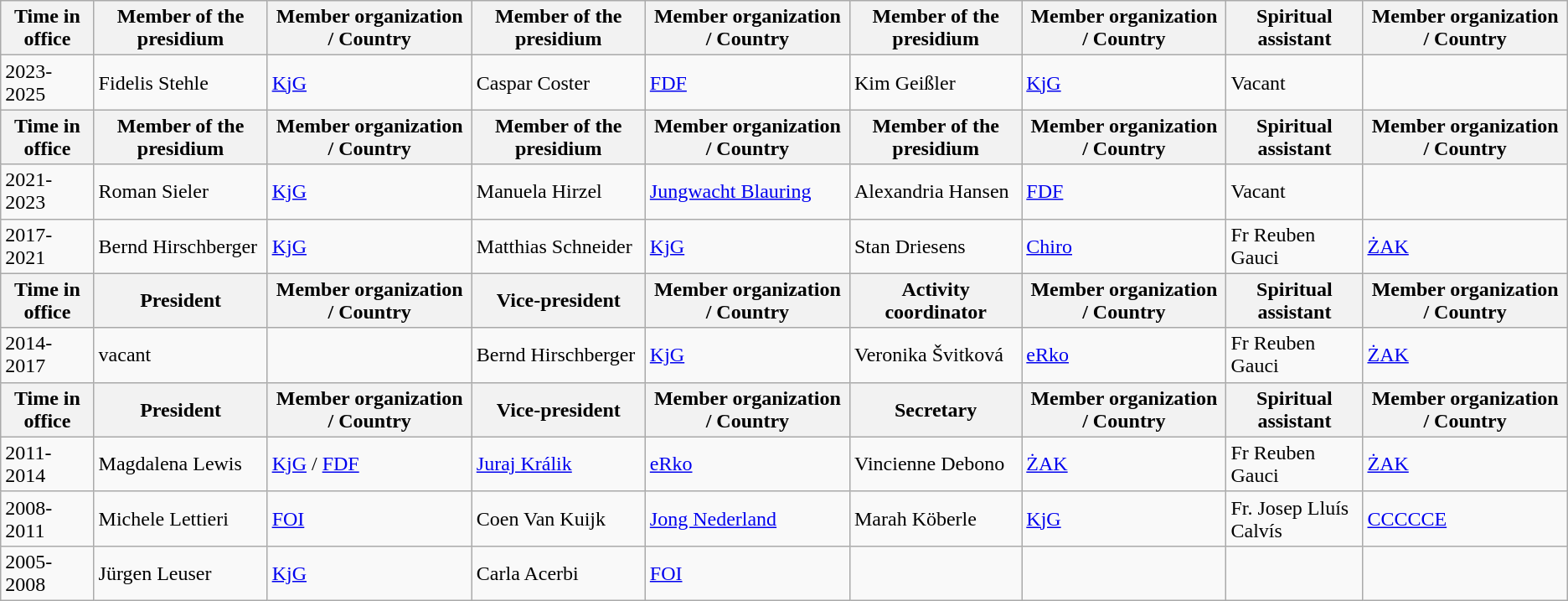<table class="wikitable sortable">
<tr>
<th>Time in office</th>
<th>Member of the presidium</th>
<th>Member organization / Country</th>
<th>Member of the presidium</th>
<th>Member organization / Country</th>
<th>Member of the presidium</th>
<th>Member organization / Country</th>
<th>Spiritual assistant</th>
<th>Member organization / Country</th>
</tr>
<tr>
<td>2023-2025</td>
<td>Fidelis Stehle</td>
<td><a href='#'>KjG</a> </td>
<td>Caspar Coster</td>
<td><a href='#'>FDF</a> </td>
<td>Kim Geißler</td>
<td><a href='#'>KjG</a> </td>
<td>Vacant</td>
<td></td>
</tr>
<tr>
<th>Time in office</th>
<th>Member of the presidium</th>
<th>Member organization / Country</th>
<th>Member of the presidium</th>
<th>Member organization / Country</th>
<th>Member of the presidium</th>
<th>Member organization / Country</th>
<th>Spiritual assistant</th>
<th>Member organization / Country</th>
</tr>
<tr>
<td>2021-2023</td>
<td>Roman Sieler</td>
<td><a href='#'>KjG</a> </td>
<td>Manuela Hirzel</td>
<td><a href='#'>Jungwacht Blauring</a> </td>
<td>Alexandria Hansen</td>
<td><a href='#'>FDF</a> </td>
<td>Vacant</td>
<td></td>
</tr>
<tr>
<td>2017-2021</td>
<td>Bernd Hirschberger</td>
<td><a href='#'>KjG</a> </td>
<td>Matthias Schneider</td>
<td><a href='#'>KjG</a> </td>
<td>Stan Driesens</td>
<td><a href='#'>Chiro</a> </td>
<td>Fr Reuben Gauci</td>
<td><a href='#'>ŻAK</a> </td>
</tr>
<tr>
<th>Time in office</th>
<th>President</th>
<th>Member organization / Country</th>
<th>Vice-president</th>
<th>Member organization / Country</th>
<th>Activity coordinator</th>
<th>Member organization / Country</th>
<th>Spiritual assistant</th>
<th>Member organization / Country</th>
</tr>
<tr>
<td>2014-2017</td>
<td>vacant</td>
<td></td>
<td>Bernd Hirschberger</td>
<td><a href='#'>KjG</a> </td>
<td>Veronika Švitková</td>
<td><a href='#'>eRko</a> </td>
<td>Fr Reuben Gauci</td>
<td><a href='#'>ŻAK</a> </td>
</tr>
<tr>
<th>Time in office</th>
<th>President</th>
<th>Member organization / Country</th>
<th>Vice-president</th>
<th>Member organization / Country</th>
<th>Secretary</th>
<th>Member organization / Country</th>
<th>Spiritual assistant</th>
<th>Member organization / Country</th>
</tr>
<tr>
<td>2011-2014</td>
<td>Magdalena Lewis</td>
<td><a href='#'>KjG</a>  / <a href='#'>FDF</a> </td>
<td><a href='#'>Juraj Králik</a></td>
<td><a href='#'>eRko</a> </td>
<td>Vincienne Debono</td>
<td><a href='#'>ŻAK</a> </td>
<td>Fr Reuben Gauci</td>
<td><a href='#'>ŻAK</a> </td>
</tr>
<tr>
<td>2008-2011</td>
<td>Michele Lettieri</td>
<td><a href='#'>FOI</a> </td>
<td>Coen Van Kuijk</td>
<td><a href='#'>Jong Nederland</a> </td>
<td>Marah Köberle</td>
<td><a href='#'>KjG</a> </td>
<td>Fr. Josep Lluís Calvís</td>
<td><a href='#'>CCCCCE</a> </td>
</tr>
<tr>
<td>2005-2008</td>
<td>Jürgen Leuser</td>
<td><a href='#'>KjG</a> </td>
<td>Carla Acerbi</td>
<td><a href='#'>FOI</a> </td>
<td></td>
<td></td>
<td></td>
<td></td>
</tr>
</table>
